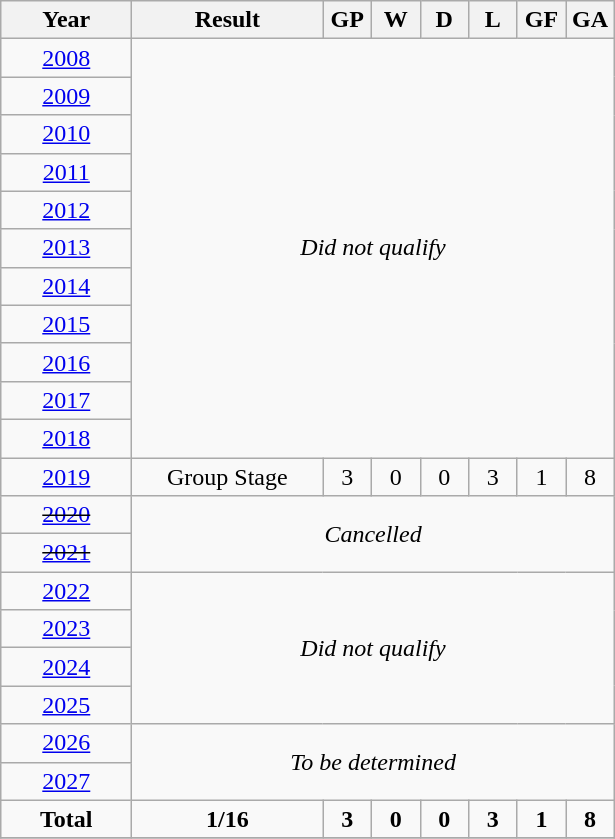<table class="wikitable" style="text-align: center;">
<tr>
<th width=80>Year</th>
<th width=120>Result</th>
<th width=25>GP</th>
<th width=25>W</th>
<th width=25>D</th>
<th width=25>L</th>
<th width=25>GF</th>
<th width=25>GA</th>
</tr>
<tr>
<td> <a href='#'>2008</a></td>
<td colspan=8 rowspan=11><em>Did not qualify</em></td>
</tr>
<tr>
<td> <a href='#'>2009</a></td>
</tr>
<tr>
<td> <a href='#'>2010</a></td>
</tr>
<tr>
<td> <a href='#'>2011</a></td>
</tr>
<tr>
<td> <a href='#'>2012</a></td>
</tr>
<tr>
<td> <a href='#'>2013</a></td>
</tr>
<tr>
<td> <a href='#'>2014</a></td>
</tr>
<tr>
<td> <a href='#'>2015</a></td>
</tr>
<tr>
<td> <a href='#'>2016</a></td>
</tr>
<tr>
<td> <a href='#'>2017</a></td>
</tr>
<tr>
<td> <a href='#'>2018</a></td>
</tr>
<tr>
<td> <a href='#'>2019</a></td>
<td>Group Stage</td>
<td>3</td>
<td>0</td>
<td>0</td>
<td>3</td>
<td>1</td>
<td>8</td>
</tr>
<tr>
<td> <s><a href='#'>2020</a></s></td>
<td colspan=8 rowspan=2><em>Cancelled</em></td>
</tr>
<tr>
<td> <s><a href='#'>2021</a></s></td>
</tr>
<tr>
<td> <a href='#'>2022</a></td>
<td colspan=8 rowspan=4><em>Did not qualify</em></td>
</tr>
<tr>
<td> <a href='#'>2023</a></td>
</tr>
<tr>
<td> <a href='#'>2024</a></td>
</tr>
<tr>
<td> <a href='#'>2025</a></td>
</tr>
<tr>
<td> <a href='#'>2026</a></td>
<td colspan=8 rowspan=2><em>To be determined</em></td>
</tr>
<tr>
<td> <a href='#'>2027</a></td>
</tr>
<tr>
<td><strong>Total</strong></td>
<td><strong>1/16</strong></td>
<td><strong>3</strong></td>
<td><strong>0</strong></td>
<td><strong>0</strong></td>
<td><strong>3</strong></td>
<td><strong>1</strong></td>
<td><strong>8</strong></td>
</tr>
<tr>
</tr>
</table>
